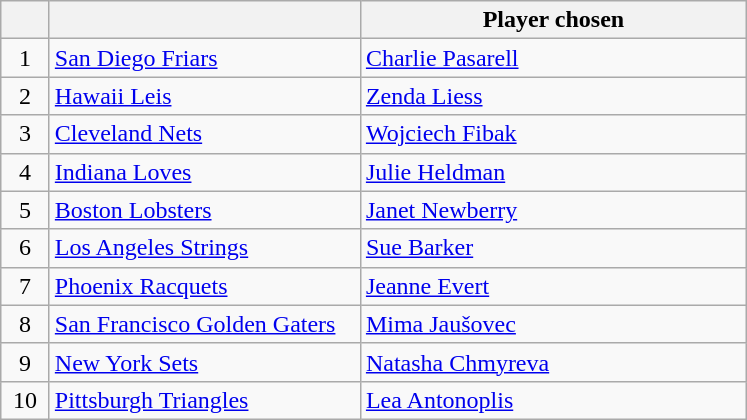<table class="wikitable" style="text-align:left">
<tr>
<th width="25px"></th>
<th width="200px"></th>
<th width="250px">Player chosen</th>
</tr>
<tr>
<td style="text-align:center">1</td>
<td><a href='#'>San Diego Friars</a></td>
<td> <a href='#'>Charlie Pasarell</a></td>
</tr>
<tr>
<td style="text-align:center">2</td>
<td><a href='#'>Hawaii Leis</a></td>
<td> <a href='#'>Zenda Liess</a></td>
</tr>
<tr>
<td style="text-align:center">3</td>
<td><a href='#'>Cleveland Nets</a></td>
<td> <a href='#'>Wojciech Fibak</a></td>
</tr>
<tr>
<td style="text-align:center">4</td>
<td><a href='#'>Indiana Loves</a></td>
<td> <a href='#'>Julie Heldman</a></td>
</tr>
<tr>
<td style="text-align:center">5</td>
<td><a href='#'>Boston Lobsters</a></td>
<td> <a href='#'>Janet Newberry</a></td>
</tr>
<tr>
<td style="text-align:center">6</td>
<td><a href='#'>Los Angeles Strings</a></td>
<td> <a href='#'>Sue Barker</a></td>
</tr>
<tr>
<td style="text-align:center">7</td>
<td><a href='#'>Phoenix Racquets</a></td>
<td> <a href='#'>Jeanne Evert</a></td>
</tr>
<tr>
<td style="text-align:center">8</td>
<td><a href='#'>San Francisco Golden Gaters</a></td>
<td> <a href='#'>Mima Jaušovec</a></td>
</tr>
<tr>
<td style="text-align:center">9</td>
<td><a href='#'>New York Sets</a></td>
<td> <a href='#'>Natasha Chmyreva</a></td>
</tr>
<tr>
<td style="text-align:center">10</td>
<td><a href='#'>Pittsburgh Triangles</a></td>
<td> <a href='#'>Lea Antonoplis</a></td>
</tr>
</table>
